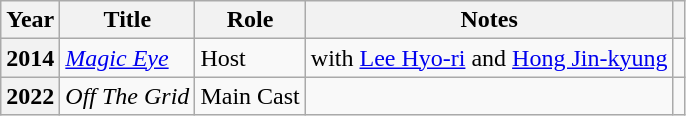<table class="wikitable sortable plainrowheaders">
<tr>
<th scope="col">Year</th>
<th scope="col">Title</th>
<th scope="col">Role</th>
<th scope="col">Notes</th>
<th scope="col" class="unsortable"></th>
</tr>
<tr>
<th scope="row">2014</th>
<td><em><a href='#'>Magic Eye</a></em></td>
<td>Host</td>
<td>with <a href='#'>Lee Hyo-ri</a> and <a href='#'>Hong Jin-kyung</a></td>
<td></td>
</tr>
<tr>
<th rowspan="1" scope="row">2022</th>
<td><em>Off The Grid</em></td>
<td>Main Cast</td>
<td></td>
<td></td>
</tr>
</table>
